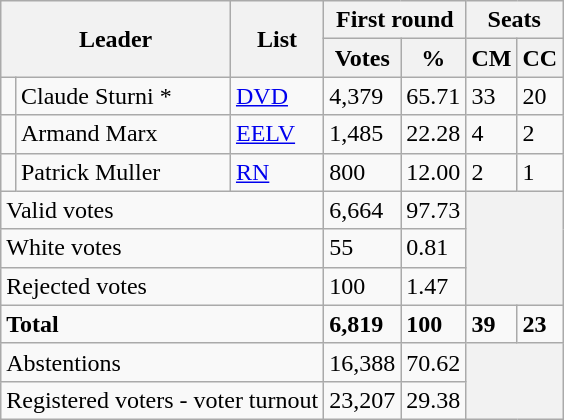<table class="wikitable">
<tr>
<th colspan="2" rowspan="2">Leader</th>
<th rowspan="2">List</th>
<th colspan="2">First round</th>
<th colspan="2">Seats</th>
</tr>
<tr>
<th>Votes</th>
<th>%</th>
<th>CM</th>
<th>CC</th>
</tr>
<tr>
<td bgcolor=></td>
<td>Claude Sturni *</td>
<td><a href='#'>DVD</a></td>
<td>4,379</td>
<td>65.71</td>
<td>33</td>
<td>20</td>
</tr>
<tr>
<td bgcolor=></td>
<td>Armand Marx</td>
<td><a href='#'>EELV</a></td>
<td>1,485</td>
<td>22.28</td>
<td>4</td>
<td>2</td>
</tr>
<tr>
<td bgcolor=></td>
<td>Patrick Muller</td>
<td><a href='#'>RN</a></td>
<td>800</td>
<td>12.00</td>
<td>2</td>
<td>1</td>
</tr>
<tr>
<td colspan="3">Valid votes</td>
<td>6,664</td>
<td>97.73</td>
<th colspan="2" rowspan="3"></th>
</tr>
<tr>
<td colspan="3">White votes</td>
<td>55</td>
<td>0.81</td>
</tr>
<tr>
<td colspan="3">Rejected votes</td>
<td>100</td>
<td>1.47</td>
</tr>
<tr>
<td colspan="3"><strong>Total</strong></td>
<td><strong>6,819</strong></td>
<td><strong>100</strong></td>
<td><strong>39</strong></td>
<td><strong>23</strong></td>
</tr>
<tr>
<td colspan="3">Abstentions</td>
<td>16,388</td>
<td>70.62</td>
<th colspan="2" rowspan="2"></th>
</tr>
<tr>
<td colspan="3">Registered voters - voter turnout</td>
<td>23,207</td>
<td>29.38</td>
</tr>
</table>
